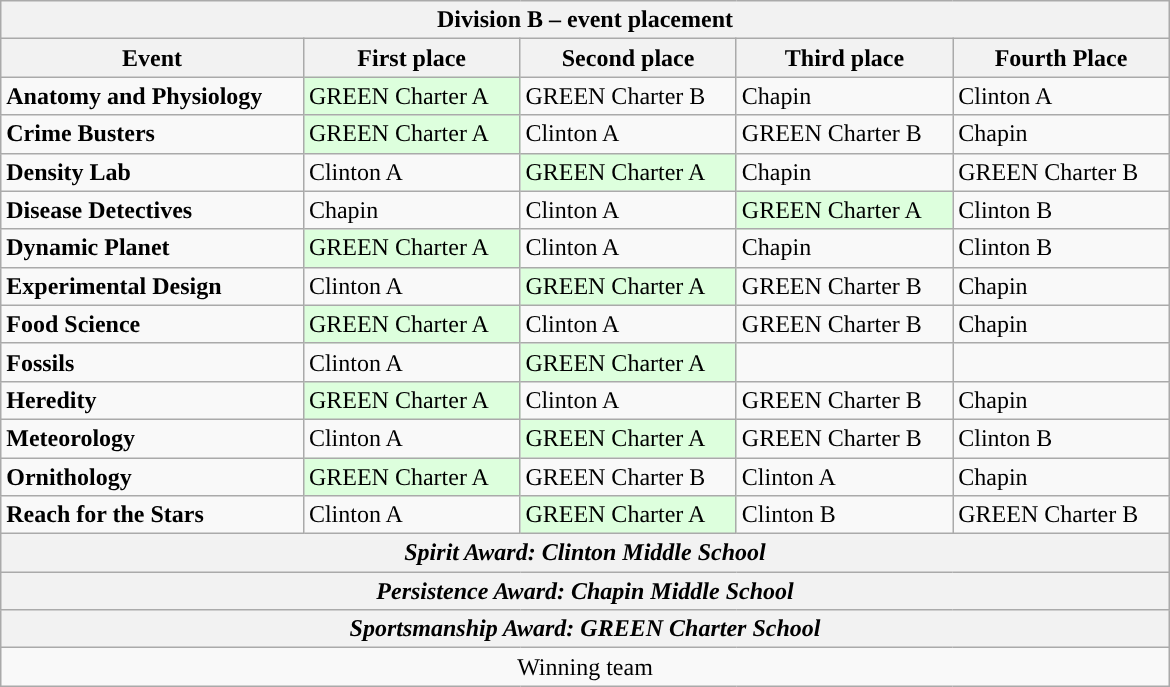<table class="wikitable collapsible collapsed" style="float:left; width:780px">
<tr>
<th colspan=5>Division B – event placement</th>
</tr>
<tr>
<th>Event</th>
<th>First place</th>
<th>Second place</th>
<th>Third place</th>
<th>Fourth Place</th>
</tr>
<tr>
<td><strong>Anatomy and Physiology</strong></td>
<td style="background:#ddffdd">GREEN Charter A</td>
<td>GREEN Charter B</td>
<td>Chapin</td>
<td>Clinton A</td>
</tr>
<tr>
<td><strong>Crime Busters</strong></td>
<td style="background:#ddffdd">GREEN Charter A</td>
<td>Clinton A</td>
<td>GREEN Charter B</td>
<td>Chapin</td>
</tr>
<tr>
<td><strong>Density Lab</strong></td>
<td>Clinton A</td>
<td style="background:#ddffdd">GREEN Charter A</td>
<td>Chapin</td>
<td>GREEN Charter B</td>
</tr>
<tr>
<td><strong>Disease Detectives</strong></td>
<td>Chapin</td>
<td>Clinton A</td>
<td style="background:#ddffdd">GREEN Charter A</td>
<td>Clinton B</td>
</tr>
<tr>
<td><strong>Dynamic Planet</strong></td>
<td style="background:#ddffdd">GREEN Charter A</td>
<td>Clinton A</td>
<td>Chapin</td>
<td>Clinton B</td>
</tr>
<tr>
<td><strong>Experimental Design</strong></td>
<td>Clinton A</td>
<td style="background:#ddffdd">GREEN Charter A</td>
<td>GREEN Charter B</td>
<td>Chapin</td>
</tr>
<tr>
<td><strong>Food Science</strong></td>
<td style="background:#ddffdd">GREEN Charter A</td>
<td>Clinton A</td>
<td>GREEN Charter B</td>
<td>Chapin</td>
</tr>
<tr>
<td><strong>Fossils</strong></td>
<td>Clinton A</td>
<td style="background:#ddffdd">GREEN Charter A</td>
<td></td>
<td></td>
</tr>
<tr>
<td><strong>Heredity</strong></td>
<td style="background:#ddffdd">GREEN Charter A</td>
<td>Clinton A</td>
<td>GREEN Charter B</td>
<td>Chapin</td>
</tr>
<tr>
<td><strong>Meteorology</strong></td>
<td>Clinton A</td>
<td style="background:#ddffdd">GREEN Charter A</td>
<td>GREEN Charter B</td>
<td>Clinton B</td>
</tr>
<tr>
<td><strong>Ornithology</strong></td>
<td style="background:#ddffdd">GREEN Charter A</td>
<td>GREEN Charter B</td>
<td>Clinton A</td>
<td>Chapin</td>
</tr>
<tr>
<td><strong>Reach for the Stars</strong></td>
<td>Clinton A</td>
<td style="background:#ddffdd">GREEN Charter A</td>
<td>Clinton B</td>
<td>GREEN Charter B</td>
</tr>
<tr>
<th colspan=5><em>Spirit Award: Clinton Middle School</em></th>
</tr>
<tr>
<th colspan=5><em>Persistence Award: Chapin Middle School</em></th>
</tr>
<tr>
<th colspan=5><em>Sportsmanship Award: GREEN Charter School</em></th>
</tr>
<tr>
<td colspan=5 style=text-align:center> Winning team</td>
</tr>
</table>
